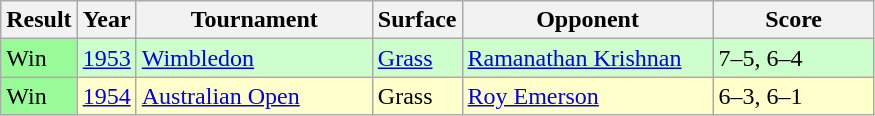<table class="sortable wikitable">
<tr>
<th>Result</th>
<th>Year</th>
<th style="width:150px">Tournament</th>
<th>Surface</th>
<th style="width:160px">Opponent</th>
<th style="width:100px" class="unsortable">Score</th>
</tr>
<tr style="background:#ccffcc;">
<td style="background:#98fb98;">Win</td>
<td><a href='#'>1953</a></td>
<td><a href='#'>Wimbledon</a></td>
<td><a href='#'>Grass</a></td>
<td> <a href='#'>Ramanathan Krishnan</a></td>
<td>7–5, 6–4</td>
</tr>
<tr style="background:#ffc;">
<td style=background:#98fb98>Win</td>
<td><a href='#'>1954</a></td>
<td><a href='#'>Australian Open</a></td>
<td>Grass</td>
<td> <a href='#'>Roy Emerson</a></td>
<td>6–3, 6–1</td>
</tr>
</table>
